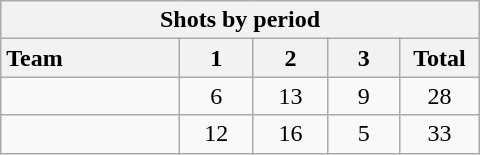<table class="wikitable" style="width:20em; text-align:right;">
<tr>
<th colspan=6>Shots by period</th>
</tr>
<tr>
<th style="width:8em; text-align:left;">Team</th>
<th style="width:3em;">1</th>
<th style="width:3em;">2</th>
<th style="width:3em;">3</th>
<th style="width:3em;">Total</th>
</tr>
<tr>
<td style="text-align:left;"></td>
<td align=center>6</td>
<td align=center>13</td>
<td align=center>9</td>
<td align=center>28</td>
</tr>
<tr>
<td style="text-align:left;"></td>
<td align=center>12</td>
<td align=center>16</td>
<td align=center>5</td>
<td align=center>33</td>
</tr>
</table>
